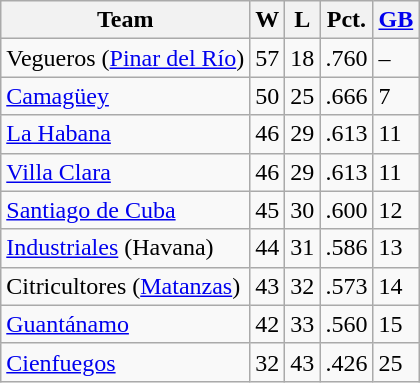<table class="wikitable">
<tr>
<th>Team</th>
<th>W</th>
<th>L</th>
<th>Pct.</th>
<th><a href='#'>GB</a></th>
</tr>
<tr>
<td>Vegueros (<a href='#'>Pinar del Río</a>)</td>
<td>57</td>
<td>18</td>
<td>.760</td>
<td>–</td>
</tr>
<tr>
<td><a href='#'>Camagüey</a></td>
<td>50</td>
<td>25</td>
<td>.666</td>
<td>7</td>
</tr>
<tr>
<td><a href='#'>La Habana</a></td>
<td>46</td>
<td>29</td>
<td>.613</td>
<td>11</td>
</tr>
<tr>
<td><a href='#'>Villa Clara</a></td>
<td>46</td>
<td>29</td>
<td>.613</td>
<td>11</td>
</tr>
<tr>
<td><a href='#'>Santiago de Cuba</a></td>
<td>45</td>
<td>30</td>
<td>.600</td>
<td>12</td>
</tr>
<tr>
<td><a href='#'>Industriales</a> (Havana)</td>
<td>44</td>
<td>31</td>
<td>.586</td>
<td>13</td>
</tr>
<tr>
<td>Citricultores (<a href='#'>Matanzas</a>)</td>
<td>43</td>
<td>32</td>
<td>.573</td>
<td>14</td>
</tr>
<tr>
<td><a href='#'>Guantánamo</a></td>
<td>42</td>
<td>33</td>
<td>.560</td>
<td>15</td>
</tr>
<tr>
<td><a href='#'>Cienfuegos</a></td>
<td>32</td>
<td>43</td>
<td>.426</td>
<td>25</td>
</tr>
</table>
